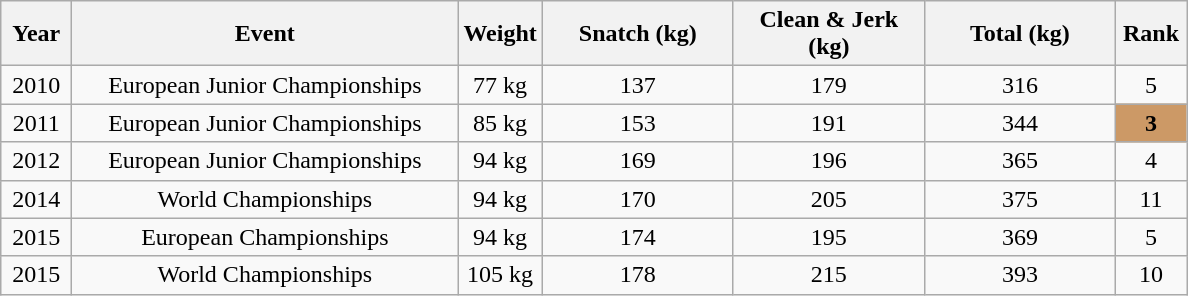<table class="wikitable" style="text-align:center;">
<tr>
<th style="width:40px;">Year</th>
<th style="width:250px;">Event</th>
<th style="width:40px;">Weight</th>
<th style="width:120px;">Snatch (kg)</th>
<th style="width:120px;">Clean & Jerk (kg)</th>
<th style="width:120px;">Total (kg)</th>
<th style="width:40px;">Rank</th>
</tr>
<tr>
<td>2010</td>
<td>European Junior Championships</td>
<td>77 kg</td>
<td>137</td>
<td>179</td>
<td>316</td>
<td>5</td>
</tr>
<tr>
<td>2011</td>
<td>European Junior Championships</td>
<td>85 kg</td>
<td>153</td>
<td>191</td>
<td>344</td>
<td style="background-color:#CC9966;"><strong>3</strong></td>
</tr>
<tr>
<td>2012</td>
<td>European Junior Championships</td>
<td>94 kg</td>
<td>169</td>
<td>196</td>
<td>365</td>
<td>4</td>
</tr>
<tr>
<td>2014</td>
<td>World Championships</td>
<td>94 kg</td>
<td>170</td>
<td>205</td>
<td>375</td>
<td>11</td>
</tr>
<tr>
<td>2015</td>
<td>European Championships</td>
<td>94 kg</td>
<td>174</td>
<td>195</td>
<td>369</td>
<td>5</td>
</tr>
<tr>
<td>2015</td>
<td>World Championships</td>
<td>105 kg</td>
<td>178</td>
<td>215</td>
<td>393</td>
<td>10</td>
</tr>
</table>
